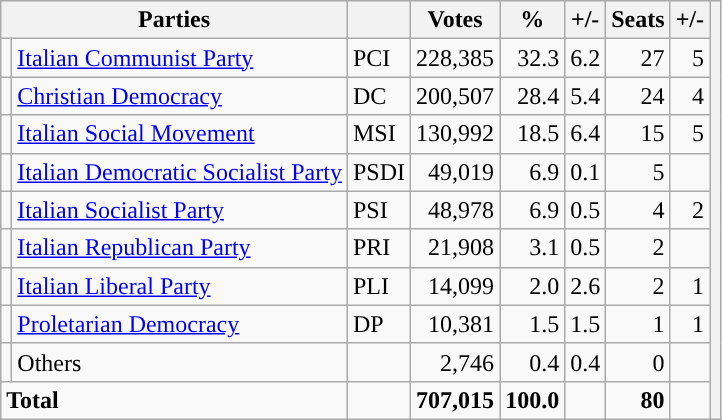<table class="wikitable">
<tr>
<th colspan="2">Parties</th>
<th></th>
<th>Votes</th>
<th>%</th>
<th>+/-</th>
<th>Seats</th>
<th>+/-</th>
<th rowspan="12"></th>
</tr>
<tr>
<td style="background-color:"></td>
<td><a href='#'>Italian Communist Party</a></td>
<td>PCI</td>
<td align=right>228,385</td>
<td align=right>32.3</td>
<td align=right> 6.2</td>
<td align=right>27</td>
<td align=right> 5</td>
</tr>
<tr>
<td style="background-color:"></td>
<td><a href='#'>Christian Democracy</a></td>
<td>DC</td>
<td align=right>200,507</td>
<td align=right>28.4</td>
<td align=right> 5.4</td>
<td align=right>24</td>
<td align=right> 4</td>
</tr>
<tr>
<td style="background-color:"></td>
<td><a href='#'>Italian Social Movement</a></td>
<td>MSI</td>
<td align=right>130,992</td>
<td align=right>18.5</td>
<td align=right> 6.4</td>
<td align=right>15</td>
<td align=right> 5</td>
</tr>
<tr>
<td style="background-color:"></td>
<td><a href='#'>Italian Democratic Socialist Party</a></td>
<td>PSDI</td>
<td align=right>49,019</td>
<td align=right>6.9</td>
<td align=right> 0.1</td>
<td align=right>5</td>
<td align=right></td>
</tr>
<tr>
<td style="background-color:"></td>
<td><a href='#'>Italian Socialist Party</a></td>
<td>PSI</td>
<td align=right>48,978</td>
<td align=right>6.9</td>
<td align=right> 0.5</td>
<td align=right>4</td>
<td align=right> 2</td>
</tr>
<tr>
<td style="background-color:"></td>
<td><a href='#'>Italian Republican Party</a></td>
<td>PRI</td>
<td align=right>21,908</td>
<td align=right>3.1</td>
<td align=right> 0.5</td>
<td align=right>2</td>
<td align=right></td>
</tr>
<tr>
<td style="background-color:"></td>
<td><a href='#'>Italian Liberal Party</a></td>
<td>PLI</td>
<td align=right>14,099</td>
<td align=right>2.0</td>
<td align=right> 2.6</td>
<td align=right>2</td>
<td align=right> 1</td>
</tr>
<tr>
<td style="background-color:"></td>
<td><a href='#'>Proletarian Democracy</a></td>
<td>DP</td>
<td align=right>10,381</td>
<td align=right>1.5</td>
<td align=right> 1.5</td>
<td align=right>1</td>
<td align=right> 1</td>
</tr>
<tr>
<td style="background-color:"></td>
<td>Others</td>
<td></td>
<td align=right>2,746</td>
<td align=right>0.4</td>
<td align=right> 0.4</td>
<td align=right>0</td>
<td align=right></td>
</tr>
<tr>
<td colspan="2"><strong>Total</strong></td>
<td></td>
<td align=right><strong>707,015</strong></td>
<td align=right><strong>100.0</strong></td>
<td align=right></td>
<td align=right><strong>80</strong></td>
<td align=right></td>
</tr>
</table>
